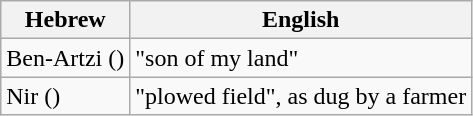<table class="wikitable">
<tr>
<th>Hebrew</th>
<th>English</th>
</tr>
<tr>
<td>Ben-Artzi ()</td>
<td>"son of my land"</td>
</tr>
<tr>
<td>Nir ()</td>
<td>"plowed field", as dug by a farmer</td>
</tr>
</table>
